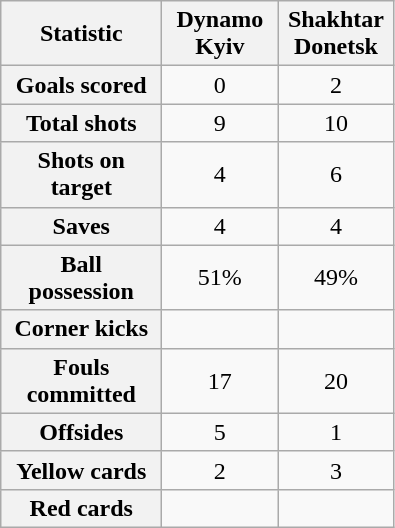<table class="wikitable plainrowheaders" style="text-align:center">
<tr>
<th scope="col" style="width:100px">Statistic</th>
<th scope="col" style="width:70px">Dynamo Kyiv</th>
<th scope="col" style="width:70px">Shakhtar Donetsk</th>
</tr>
<tr>
<th scope=row>Goals scored</th>
<td>0</td>
<td>2</td>
</tr>
<tr>
<th scope=row>Total shots</th>
<td>9</td>
<td>10</td>
</tr>
<tr>
<th scope=row>Shots on target</th>
<td>4</td>
<td>6</td>
</tr>
<tr>
<th scope=row>Saves</th>
<td>4</td>
<td>4</td>
</tr>
<tr>
<th scope=row>Ball possession</th>
<td>51%</td>
<td>49%</td>
</tr>
<tr>
<th scope=row>Corner kicks</th>
<td></td>
<td></td>
</tr>
<tr>
<th scope=row>Fouls committed</th>
<td>17</td>
<td>20</td>
</tr>
<tr>
<th scope=row>Offsides</th>
<td>5</td>
<td>1</td>
</tr>
<tr>
<th scope=row>Yellow cards</th>
<td>2</td>
<td>3</td>
</tr>
<tr>
<th scope=row>Red cards</th>
<td></td>
<td></td>
</tr>
</table>
